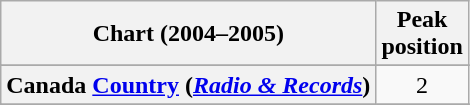<table class="wikitable sortable plainrowheaders">
<tr>
<th scope="col">Chart (2004–2005)</th>
<th scope="col">Peak<br>position</th>
</tr>
<tr>
</tr>
<tr>
<th scope="row">Canada <a href='#'>Country</a> (<em><a href='#'>Radio & Records</a></em>)</th>
<td align="center">2</td>
</tr>
<tr>
</tr>
<tr>
</tr>
</table>
